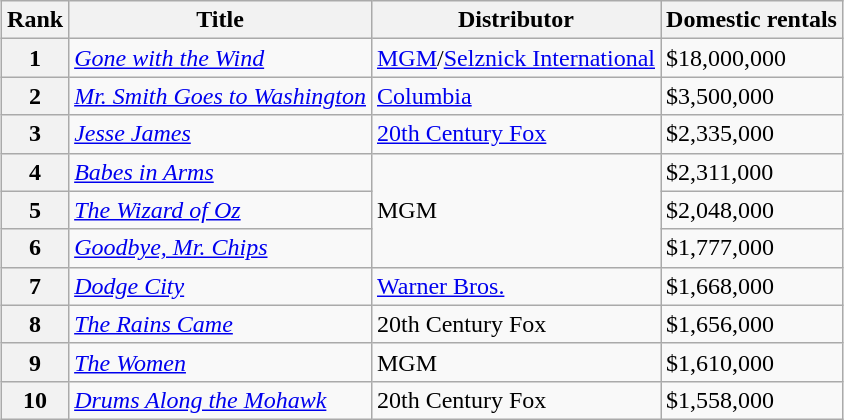<table class="wikitable sortable" style="margin:auto; margin:auto;">
<tr>
<th>Rank</th>
<th>Title</th>
<th>Distributor</th>
<th>Domestic rentals</th>
</tr>
<tr>
<th style="text-align:center;"><strong>1</strong></th>
<td><em><a href='#'>Gone with the Wind</a></em></td>
<td><a href='#'>MGM</a>/<a href='#'>Selznick International</a></td>
<td>$18,000,000</td>
</tr>
<tr>
<th style="text-align:center;"><strong>2</strong></th>
<td><em><a href='#'>Mr. Smith Goes to Washington</a></em></td>
<td><a href='#'>Columbia</a></td>
<td>$3,500,000</td>
</tr>
<tr>
<th style="text-align:center;"><strong>3</strong></th>
<td><em><a href='#'>Jesse James</a></em></td>
<td><a href='#'>20th Century Fox</a></td>
<td>$2,335,000</td>
</tr>
<tr>
<th style="text-align:center;"><strong>4</strong></th>
<td><em><a href='#'>Babes in Arms</a></em></td>
<td rowspan="3">MGM</td>
<td>$2,311,000</td>
</tr>
<tr>
<th style="text-align:center;"><strong>5</strong></th>
<td><em><a href='#'>The Wizard of Oz</a></em></td>
<td>$2,048,000</td>
</tr>
<tr>
<th style="text-align:center;"><strong>6</strong></th>
<td><em><a href='#'>Goodbye, Mr. Chips</a></em></td>
<td>$1,777,000</td>
</tr>
<tr>
<th style="text-align:center;"><strong>7</strong></th>
<td><em><a href='#'>Dodge City</a></em></td>
<td><a href='#'>Warner Bros.</a></td>
<td>$1,668,000</td>
</tr>
<tr>
<th style="text-align:center;"><strong>8</strong></th>
<td><em><a href='#'>The Rains Came</a></em></td>
<td>20th Century Fox</td>
<td>$1,656,000</td>
</tr>
<tr>
<th style="text-align:center;"><strong>9</strong></th>
<td><em><a href='#'>The Women</a></em></td>
<td>MGM</td>
<td>$1,610,000</td>
</tr>
<tr>
<th style="text-align:center;"><strong>10</strong></th>
<td><em><a href='#'>Drums Along the Mohawk</a></em></td>
<td>20th Century Fox</td>
<td>$1,558,000</td>
</tr>
</table>
